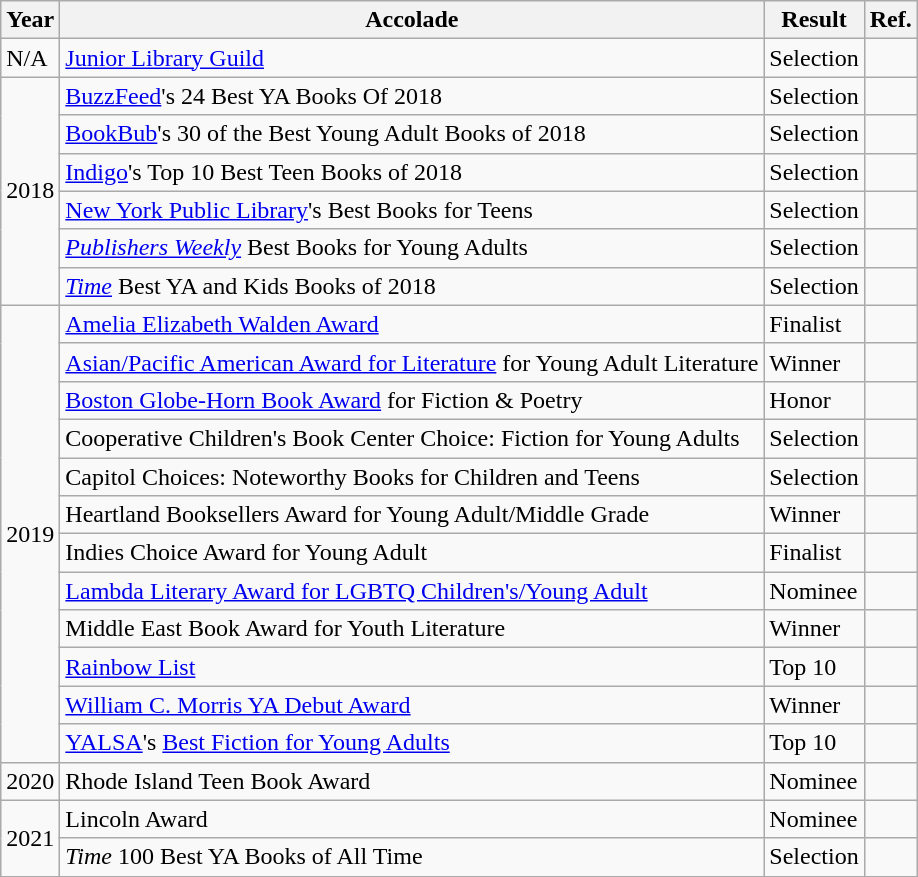<table class="wikitable sortable">
<tr>
<th>Year</th>
<th>Accolade</th>
<th>Result</th>
<th>Ref.</th>
</tr>
<tr>
<td>N/A</td>
<td><a href='#'>Junior Library Guild</a></td>
<td>Selection</td>
<td></td>
</tr>
<tr>
<td rowspan="6">2018</td>
<td><a href='#'>BuzzFeed</a>'s 24 Best YA Books Of 2018</td>
<td>Selection</td>
<td></td>
</tr>
<tr>
<td><a href='#'>BookBub</a>'s 30 of the Best Young Adult Books of 2018</td>
<td>Selection</td>
<td></td>
</tr>
<tr>
<td><a href='#'>Indigo</a>'s Top 10 Best Teen Books of 2018</td>
<td>Selection</td>
<td></td>
</tr>
<tr>
<td><a href='#'>New York Public Library</a>'s Best Books for Teens</td>
<td>Selection</td>
<td></td>
</tr>
<tr>
<td><em><a href='#'>Publishers Weekly</a></em> Best Books for Young Adults</td>
<td>Selection</td>
<td></td>
</tr>
<tr>
<td><em><a href='#'>Time</a></em> Best YA and Kids Books of 2018</td>
<td>Selection</td>
<td></td>
</tr>
<tr>
<td rowspan="12">2019</td>
<td><a href='#'>Amelia Elizabeth Walden Award</a></td>
<td>Finalist</td>
<td></td>
</tr>
<tr>
<td><a href='#'>Asian/Pacific American Award for Literature</a> for Young Adult Literature</td>
<td>Winner</td>
<td></td>
</tr>
<tr>
<td><a href='#'>Boston Globe-Horn Book Award</a> for Fiction & Poetry</td>
<td>Honor</td>
<td></td>
</tr>
<tr>
<td>Cooperative Children's Book Center Choice: Fiction for Young Adults</td>
<td>Selection</td>
<td></td>
</tr>
<tr>
<td>Capitol Choices: Noteworthy Books for Children and Teens</td>
<td>Selection</td>
<td></td>
</tr>
<tr>
<td>Heartland Booksellers Award for Young Adult/Middle Grade</td>
<td>Winner</td>
<td></td>
</tr>
<tr>
<td>Indies Choice Award for Young Adult</td>
<td>Finalist</td>
<td></td>
</tr>
<tr>
<td><a href='#'>Lambda Literary Award for LGBTQ Children's/Young Adult</a></td>
<td>Nominee</td>
<td></td>
</tr>
<tr>
<td>Middle East Book Award for Youth Literature</td>
<td>Winner</td>
<td></td>
</tr>
<tr>
<td><a href='#'>Rainbow List</a></td>
<td>Top 10</td>
<td></td>
</tr>
<tr>
<td><a href='#'>William C. Morris YA Debut Award</a></td>
<td>Winner</td>
<td></td>
</tr>
<tr>
<td><a href='#'>YALSA</a>'s <a href='#'>Best Fiction for Young Adults</a></td>
<td>Top 10</td>
<td></td>
</tr>
<tr>
<td>2020</td>
<td>Rhode Island Teen Book Award</td>
<td>Nominee</td>
<td></td>
</tr>
<tr>
<td rowspan="2">2021</td>
<td>Lincoln Award</td>
<td>Nominee</td>
<td></td>
</tr>
<tr>
<td><em>Time</em> 100 Best YA Books of All Time</td>
<td>Selection</td>
<td></td>
</tr>
</table>
